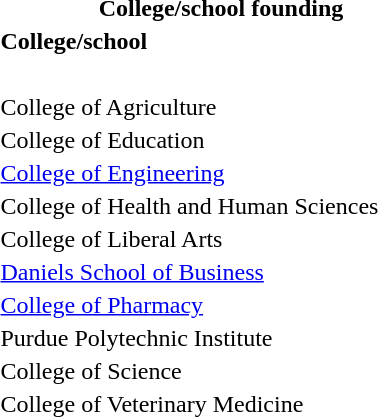<table class="toccolours" style="float:right; margin:1em; width:300px;">
<tr>
<th colspan="2" style="text-align: center;"><strong>College/school founding</strong></th>
</tr>
<tr>
<td><strong>College/school</strong></td>
<td></td>
</tr>
<tr>
<td colspan="2"><br></td>
</tr>
<tr>
<td>College of Agriculture</td>
<td></td>
</tr>
<tr>
<td>College of Education</td>
<td></td>
</tr>
<tr>
<td><a href='#'>College of Engineering</a></td>
<td></td>
</tr>
<tr>
<td>College of Health and Human Sciences</td>
<td></td>
</tr>
<tr>
<td>College of Liberal Arts</td>
<td></td>
</tr>
<tr>
<td><a href='#'>Daniels School of Business</a></td>
<td></td>
</tr>
<tr>
<td><a href='#'>College of Pharmacy</a></td>
<td></td>
</tr>
<tr>
<td>Purdue Polytechnic Institute</td>
<td></td>
</tr>
<tr>
<td>College of Science</td>
<td></td>
</tr>
<tr>
<td>College of Veterinary Medicine</td>
<td></td>
</tr>
</table>
